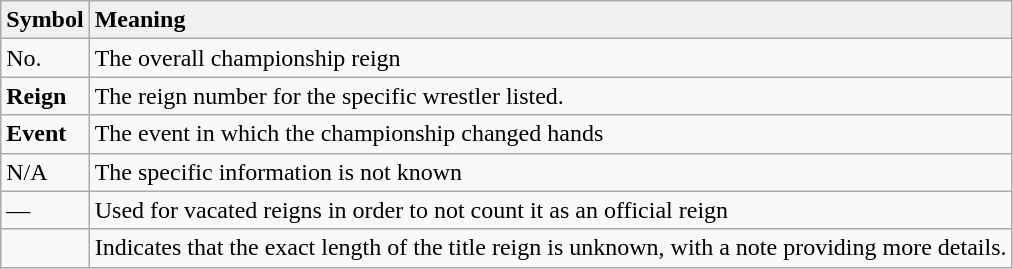<table class="wikitable">
<tr>
<td style="background: #f0f0f0;"><strong>Symbol</strong></td>
<td style="background: #f0f0f0;"><strong>Meaning</strong></td>
</tr>
<tr>
<td>No.</td>
<td>The overall championship reign</td>
</tr>
<tr>
<td><strong>Reign</strong></td>
<td>The reign number for the specific wrestler listed.</td>
</tr>
<tr>
<td><strong>Event</strong></td>
<td>The event in which the championship changed hands</td>
</tr>
<tr>
<td>N/A</td>
<td>The specific information is not known</td>
</tr>
<tr>
<td>—</td>
<td>Used for vacated reigns in order to not count it as an official reign</td>
</tr>
<tr>
<td></td>
<td>Indicates that the exact length of the title reign is unknown, with a note providing more details.</td>
</tr>
</table>
